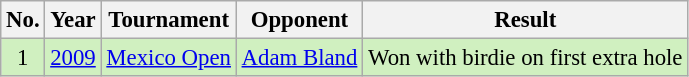<table class="wikitable" style="font-size:95%;">
<tr>
<th>No.</th>
<th>Year</th>
<th>Tournament</th>
<th>Opponent</th>
<th>Result</th>
</tr>
<tr style="background:#D0F0C0;">
<td align=center>1</td>
<td><a href='#'>2009</a></td>
<td><a href='#'>Mexico Open</a></td>
<td> <a href='#'>Adam Bland</a></td>
<td>Won with birdie on first extra hole</td>
</tr>
</table>
